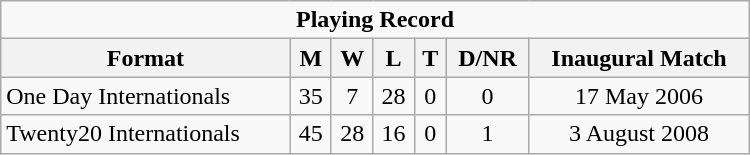<table class="wikitable" style="text-align: center; width: 500px;">
<tr>
<td colspan=7 align="center"><strong>Playing Record</strong></td>
</tr>
<tr>
<th>Format</th>
<th>M</th>
<th>W</th>
<th>L</th>
<th>T</th>
<th>D/NR</th>
<th>Inaugural Match</th>
</tr>
<tr>
<td align="left">One Day Internationals</td>
<td>35</td>
<td>7</td>
<td>28</td>
<td>0</td>
<td>0</td>
<td>17 May 2006</td>
</tr>
<tr>
<td align="left">Twenty20 Internationals</td>
<td>45</td>
<td>28</td>
<td>16</td>
<td>0</td>
<td>1</td>
<td>3 August 2008</td>
</tr>
</table>
